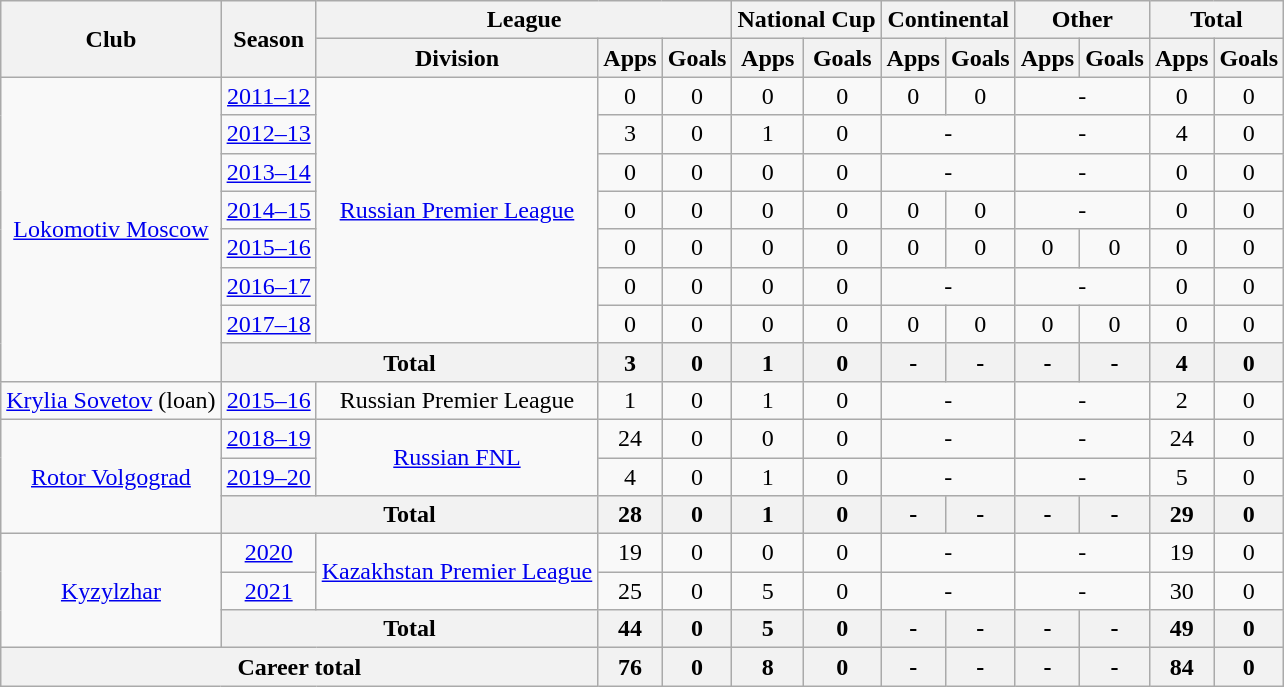<table class="wikitable" style="text-align:center">
<tr>
<th rowspan="2">Club</th>
<th rowspan="2">Season</th>
<th colspan="3">League</th>
<th colspan="2">National Cup</th>
<th colspan="2">Continental</th>
<th colspan="2">Other</th>
<th colspan="2">Total</th>
</tr>
<tr>
<th>Division</th>
<th>Apps</th>
<th>Goals</th>
<th>Apps</th>
<th>Goals</th>
<th>Apps</th>
<th>Goals</th>
<th>Apps</th>
<th>Goals</th>
<th>Apps</th>
<th>Goals</th>
</tr>
<tr>
<td rowspan="8"><a href='#'>Lokomotiv Moscow</a></td>
<td><a href='#'>2011–12</a></td>
<td rowspan="7"><a href='#'>Russian Premier League</a></td>
<td>0</td>
<td>0</td>
<td>0</td>
<td>0</td>
<td>0</td>
<td>0</td>
<td colspan="2">-</td>
<td>0</td>
<td>0</td>
</tr>
<tr>
<td><a href='#'>2012–13</a></td>
<td>3</td>
<td>0</td>
<td>1</td>
<td>0</td>
<td colspan="2">-</td>
<td colspan="2">-</td>
<td>4</td>
<td>0</td>
</tr>
<tr>
<td><a href='#'>2013–14</a></td>
<td>0</td>
<td>0</td>
<td>0</td>
<td>0</td>
<td colspan="2">-</td>
<td colspan="2">-</td>
<td>0</td>
<td>0</td>
</tr>
<tr>
<td><a href='#'>2014–15</a></td>
<td>0</td>
<td>0</td>
<td>0</td>
<td>0</td>
<td>0</td>
<td>0</td>
<td colspan="2">-</td>
<td>0</td>
<td>0</td>
</tr>
<tr>
<td><a href='#'>2015–16</a></td>
<td>0</td>
<td>0</td>
<td>0</td>
<td>0</td>
<td>0</td>
<td>0</td>
<td>0</td>
<td>0</td>
<td>0</td>
<td>0</td>
</tr>
<tr>
<td><a href='#'>2016–17</a></td>
<td>0</td>
<td>0</td>
<td>0</td>
<td>0</td>
<td colspan="2">-</td>
<td colspan="2">-</td>
<td>0</td>
<td>0</td>
</tr>
<tr>
<td><a href='#'>2017–18</a></td>
<td>0</td>
<td>0</td>
<td>0</td>
<td>0</td>
<td>0</td>
<td>0</td>
<td>0</td>
<td>0</td>
<td>0</td>
<td>0</td>
</tr>
<tr>
<th colspan="2">Total</th>
<th>3</th>
<th>0</th>
<th>1</th>
<th>0</th>
<th>-</th>
<th>-</th>
<th>-</th>
<th>-</th>
<th>4</th>
<th>0</th>
</tr>
<tr>
<td><a href='#'>Krylia Sovetov</a> (loan)</td>
<td><a href='#'>2015–16</a></td>
<td>Russian Premier League</td>
<td>1</td>
<td>0</td>
<td>1</td>
<td>0</td>
<td colspan="2">-</td>
<td colspan="2">-</td>
<td>2</td>
<td>0</td>
</tr>
<tr>
<td rowspan="3"><a href='#'>Rotor Volgograd</a></td>
<td><a href='#'>2018–19</a></td>
<td rowspan="2"><a href='#'>Russian FNL</a></td>
<td>24</td>
<td>0</td>
<td>0</td>
<td>0</td>
<td colspan="2">-</td>
<td colspan="2">-</td>
<td>24</td>
<td>0</td>
</tr>
<tr>
<td><a href='#'>2019–20</a></td>
<td>4</td>
<td>0</td>
<td>1</td>
<td>0</td>
<td colspan="2">-</td>
<td colspan="2">-</td>
<td>5</td>
<td>0</td>
</tr>
<tr>
<th colspan="2">Total</th>
<th>28</th>
<th>0</th>
<th>1</th>
<th>0</th>
<th>-</th>
<th>-</th>
<th>-</th>
<th>-</th>
<th>29</th>
<th>0</th>
</tr>
<tr>
<td rowspan="3"><a href='#'>Kyzylzhar</a></td>
<td><a href='#'>2020</a></td>
<td rowspan="2"><a href='#'>Kazakhstan Premier League</a></td>
<td>19</td>
<td>0</td>
<td>0</td>
<td>0</td>
<td colspan="2">-</td>
<td colspan="2">-</td>
<td>19</td>
<td>0</td>
</tr>
<tr>
<td><a href='#'>2021</a></td>
<td>25</td>
<td>0</td>
<td>5</td>
<td>0</td>
<td colspan="2">-</td>
<td colspan="2">-</td>
<td>30</td>
<td>0</td>
</tr>
<tr>
<th colspan="2">Total</th>
<th>44</th>
<th>0</th>
<th>5</th>
<th>0</th>
<th>-</th>
<th>-</th>
<th>-</th>
<th>-</th>
<th>49</th>
<th>0</th>
</tr>
<tr>
<th colspan="3">Career total</th>
<th>76</th>
<th>0</th>
<th>8</th>
<th>0</th>
<th>-</th>
<th>-</th>
<th>-</th>
<th>-</th>
<th>84</th>
<th>0</th>
</tr>
</table>
